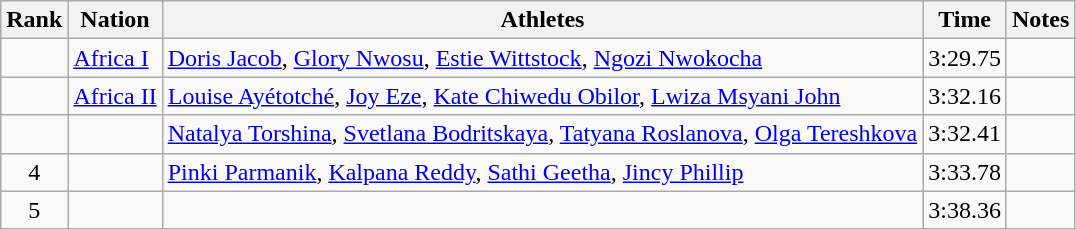<table class="wikitable sortable" style="text-align:center">
<tr>
<th>Rank</th>
<th>Nation</th>
<th>Athletes</th>
<th>Time</th>
<th>Notes</th>
</tr>
<tr>
<td></td>
<td align=left><a href='#'>Africa I</a></td>
<td align=left><a href='#'>Doris Jacob</a>, <a href='#'>Glory Nwosu</a>, <a href='#'>Estie Wittstock</a>, <a href='#'>Ngozi Nwokocha</a></td>
<td>3:29.75</td>
<td></td>
</tr>
<tr>
<td></td>
<td align=left><a href='#'>Africa II</a></td>
<td align=left><a href='#'>Louise Ayétotché</a>, <a href='#'>Joy Eze</a>, <a href='#'>Kate Chiwedu Obilor</a>, <a href='#'>Lwiza Msyani John</a></td>
<td>3:32.16</td>
<td></td>
</tr>
<tr>
<td></td>
<td align=left></td>
<td align=left><a href='#'>Natalya Torshina</a>, <a href='#'>Svetlana Bodritskaya</a>, <a href='#'>Tatyana Roslanova</a>, <a href='#'>Olga Tereshkova</a></td>
<td>3:32.41</td>
<td></td>
</tr>
<tr>
<td>4</td>
<td align=left></td>
<td align=left><a href='#'>Pinki Parmanik</a>, <a href='#'>Kalpana Reddy</a>, <a href='#'>Sathi Geetha</a>, <a href='#'>Jincy Phillip</a></td>
<td>3:33.78</td>
<td></td>
</tr>
<tr>
<td>5</td>
<td align=left></td>
<td align=left></td>
<td>3:38.36</td>
<td></td>
</tr>
</table>
